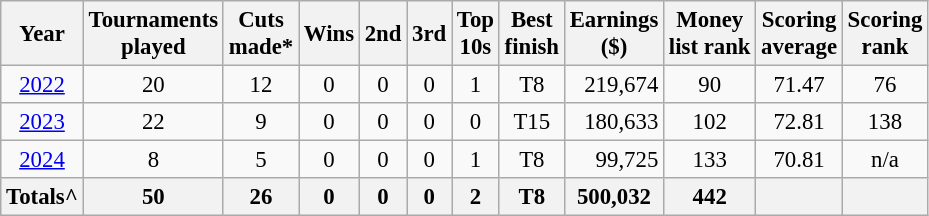<table class="wikitable" style="text-align:center; font-size: 95%;">
<tr>
<th>Year</th>
<th>Tournaments <br>played</th>
<th>Cuts <br>made*</th>
<th>Wins</th>
<th>2nd</th>
<th>3rd</th>
<th>Top <br>10s</th>
<th>Best <br>finish</th>
<th>Earnings<br>($)</th>
<th>Money<br>list rank</th>
<th>Scoring <br> average</th>
<th>Scoring<br>rank</th>
</tr>
<tr>
<td><a href='#'>2022</a></td>
<td>20</td>
<td>12</td>
<td>0</td>
<td>0</td>
<td>0</td>
<td>1</td>
<td>T8</td>
<td align=right>219,674</td>
<td>90</td>
<td>71.47</td>
<td>76</td>
</tr>
<tr>
<td><a href='#'>2023</a></td>
<td>22</td>
<td>9</td>
<td>0</td>
<td>0</td>
<td>0</td>
<td>0</td>
<td>T15</td>
<td align=right>180,633</td>
<td>102</td>
<td>72.81</td>
<td>138</td>
</tr>
<tr>
<td><a href='#'>2024</a></td>
<td>8</td>
<td>5</td>
<td>0</td>
<td>0</td>
<td>0</td>
<td>1</td>
<td>T8</td>
<td align=right>99,725</td>
<td>133</td>
<td>70.81</td>
<td>n/a</td>
</tr>
<tr>
<th>Totals^</th>
<th>50 </th>
<th>26 </th>
<th>0 </th>
<th>0 </th>
<th>0 </th>
<th>2 </th>
<th>T8 </th>
<th>500,032 </th>
<th>442 </th>
<th></th>
<th></th>
</tr>
</table>
